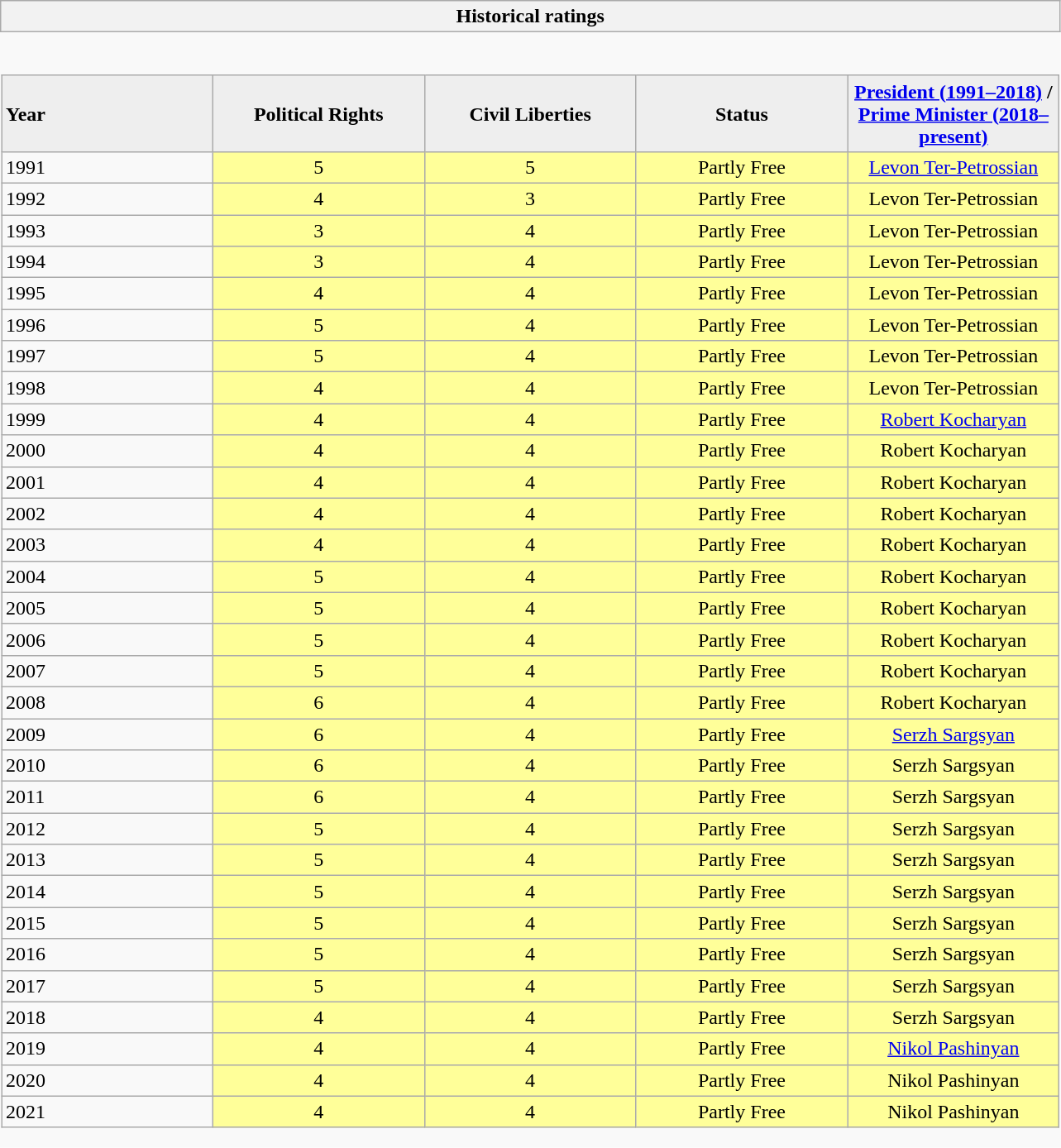<table class="wikitable collapsible collapsed" style="border:none; ">
<tr>
<th>Historical ratings</th>
</tr>
<tr>
<td style="padding:0; border:none;"><br><table class="wikitable sortable" width=100% style="border-collapse:collapse;">
<tr style="background:#eee; font-weight:bold; text-align:center;">
<td style="width:10em; text-align:left;">Year</td>
<td style="width:10em;">Political Rights</td>
<td style="width:10em;">Civil Liberties</td>
<td style="width:10em;">Status</td>
<td style="width:10em;"><a href='#'>President (1991–2018)</a> / <a href='#'>Prime Minister (2018–present)</a></td>
</tr>
<tr align=center>
<td align=left>1991</td>
<td style="background:#ff9;">5</td>
<td style="background:#ff9;">5</td>
<td style="background:#ff9;">Partly Free</td>
<td style="background:#ff9;"><a href='#'>Levon Ter-Petrossian</a></td>
</tr>
<tr align=center>
<td align=left>1992</td>
<td style="background:#ff9;">4</td>
<td style="background:#ff9;">3</td>
<td style="background:#ff9;">Partly Free</td>
<td style="background:#ff9;">Levon Ter-Petrossian</td>
</tr>
<tr align=center>
<td align=left>1993</td>
<td style="background:#ff9;">3</td>
<td style="background:#ff9;">4</td>
<td style="background:#ff9;">Partly Free</td>
<td style="background:#ff9;">Levon Ter-Petrossian</td>
</tr>
<tr align=center>
<td align=left>1994</td>
<td style="background:#ff9;">3</td>
<td style="background:#ff9;">4</td>
<td style="background:#ff9;">Partly Free</td>
<td style="background:#ff9;">Levon Ter-Petrossian</td>
</tr>
<tr align=center>
<td align=left>1995</td>
<td style="background:#ff9;">4</td>
<td style="background:#ff9;">4</td>
<td style="background:#ff9;">Partly Free</td>
<td style="background:#ff9;">Levon Ter-Petrossian</td>
</tr>
<tr align=center>
<td align=left>1996</td>
<td style="background:#ff9;">5</td>
<td style="background:#ff9;">4</td>
<td style="background:#ff9;">Partly Free</td>
<td style="background:#ff9;">Levon Ter-Petrossian</td>
</tr>
<tr align=center>
<td align=left>1997</td>
<td style="background:#ff9;">5</td>
<td style="background:#ff9;">4</td>
<td style="background:#ff9;">Partly Free</td>
<td style="background:#ff9;">Levon Ter-Petrossian</td>
</tr>
<tr align=center>
<td align=left>1998</td>
<td style="background:#ff9;">4</td>
<td style="background:#ff9;">4</td>
<td style="background:#ff9;">Partly Free</td>
<td style="background:#ff9;">Levon Ter-Petrossian</td>
</tr>
<tr align=center>
<td align=left>1999</td>
<td style="background:#ff9;">4</td>
<td style="background:#ff9;">4</td>
<td style="background:#ff9;">Partly Free</td>
<td style="background:#ff9;"><a href='#'>Robert Kocharyan</a></td>
</tr>
<tr align=center>
<td align=left>2000</td>
<td style="background:#ff9;">4</td>
<td style="background:#ff9;">4</td>
<td style="background:#ff9;">Partly Free</td>
<td style="background:#ff9;">Robert Kocharyan</td>
</tr>
<tr align=center>
<td align=left>2001</td>
<td style="background:#ff9;">4</td>
<td style="background:#ff9;">4</td>
<td style="background:#ff9;">Partly Free</td>
<td style="background:#ff9;">Robert Kocharyan</td>
</tr>
<tr align=center>
<td align=left>2002</td>
<td style="background:#ff9;">4</td>
<td style="background:#ff9;">4</td>
<td style="background:#ff9;">Partly Free</td>
<td style="background:#ff9;">Robert Kocharyan</td>
</tr>
<tr align=center>
<td align=left>2003</td>
<td style="background:#ff9;">4</td>
<td style="background:#ff9;">4</td>
<td style="background:#ff9;">Partly Free</td>
<td style="background:#ff9;">Robert Kocharyan</td>
</tr>
<tr align=center>
<td align=left>2004</td>
<td style="background:#ff9;">5</td>
<td style="background:#ff9;">4</td>
<td style="background:#ff9;">Partly Free</td>
<td style="background:#ff9;">Robert Kocharyan</td>
</tr>
<tr align=center>
<td align=left>2005</td>
<td style="background:#ff9;">5</td>
<td style="background:#ff9;">4</td>
<td style="background:#ff9;">Partly Free</td>
<td style="background:#ff9;">Robert Kocharyan</td>
</tr>
<tr align=center>
<td align=left>2006</td>
<td style="background:#ff9;">5</td>
<td style="background:#ff9;">4</td>
<td style="background:#ff9;">Partly Free</td>
<td style="background:#ff9;">Robert Kocharyan</td>
</tr>
<tr align=center>
<td align=left>2007</td>
<td style="background:#ff9;">5</td>
<td style="background:#ff9;">4</td>
<td style="background:#ff9;">Partly Free</td>
<td style="background:#ff9;">Robert Kocharyan</td>
</tr>
<tr align=center>
<td align=left>2008</td>
<td style="background:#ff9;">6</td>
<td style="background:#ff9;">4</td>
<td style="background:#ff9;">Partly Free</td>
<td style="background:#ff9;">Robert Kocharyan</td>
</tr>
<tr align=center>
<td align=left>2009</td>
<td style="background:#ff9;">6</td>
<td style="background:#ff9;">4</td>
<td style="background:#ff9;">Partly Free</td>
<td style="background:#ff9;"><a href='#'>Serzh Sargsyan</a></td>
</tr>
<tr align=center>
<td align=left>2010</td>
<td style="background:#ff9;">6</td>
<td style="background:#ff9;">4</td>
<td style="background:#ff9;">Partly Free</td>
<td style="background:#ff9;">Serzh Sargsyan</td>
</tr>
<tr align=center>
<td align=left>2011</td>
<td style="background:#ff9;">6</td>
<td style="background:#ff9;">4</td>
<td style="background:#ff9;">Partly Free</td>
<td style="background:#ff9;">Serzh Sargsyan</td>
</tr>
<tr align=center>
<td align=left>2012</td>
<td style="background:#ff9;">5</td>
<td style="background:#ff9;">4</td>
<td style="background:#ff9;">Partly Free</td>
<td style="background:#ff9;">Serzh Sargsyan</td>
</tr>
<tr align=center>
<td align=left>2013</td>
<td style="background:#ff9;">5</td>
<td style="background:#ff9;">4</td>
<td style="background:#ff9;">Partly Free</td>
<td style="background:#ff9;">Serzh Sargsyan</td>
</tr>
<tr align=center>
<td align=left>2014</td>
<td style="background:#ff9;">5</td>
<td style="background:#ff9;">4</td>
<td style="background:#ff9;">Partly Free</td>
<td style="background:#ff9;">Serzh Sargsyan</td>
</tr>
<tr align=center>
<td align=left>2015</td>
<td style="background:#ff9;">5</td>
<td style="background:#ff9;">4</td>
<td style="background:#ff9;">Partly Free</td>
<td style="background:#ff9;">Serzh Sargsyan</td>
</tr>
<tr align=center>
<td align=left>2016</td>
<td style="background:#ff9;">5</td>
<td style="background:#ff9;">4</td>
<td style="background:#ff9;">Partly Free</td>
<td style="background:#ff9;">Serzh Sargsyan</td>
</tr>
<tr align=center>
<td align=left>2017</td>
<td style="background:#ff9;">5</td>
<td style="background:#ff9;">4</td>
<td style="background:#ff9;">Partly Free</td>
<td style="background:#ff9;">Serzh Sargsyan</td>
</tr>
<tr align=center>
<td align=left>2018</td>
<td style="background:#ff9;">4</td>
<td style="background:#ff9;">4</td>
<td style="background:#ff9;">Partly Free</td>
<td style="background:#ff9;">Serzh Sargsyan</td>
</tr>
<tr align=center>
<td align=left>2019</td>
<td style="background:#ff9;">4</td>
<td style="background:#ff9;">4</td>
<td style="background:#ff9;">Partly Free</td>
<td style="background:#ff9;"><a href='#'>Nikol Pashinyan</a></td>
</tr>
<tr align=center>
<td align=left>2020</td>
<td style="background:#ff9;">4</td>
<td style="background:#ff9;">4</td>
<td style="background:#ff9;">Partly Free</td>
<td style="background:#ff9;">Nikol Pashinyan</td>
</tr>
<tr align=center>
<td align=left>2021</td>
<td style="background:#ff9;">4</td>
<td style="background:#ff9;">4</td>
<td style="background:#ff9;">Partly Free</td>
<td style="background:#ff9;">Nikol Pashinyan</td>
</tr>
</table>
</td>
</tr>
</table>
